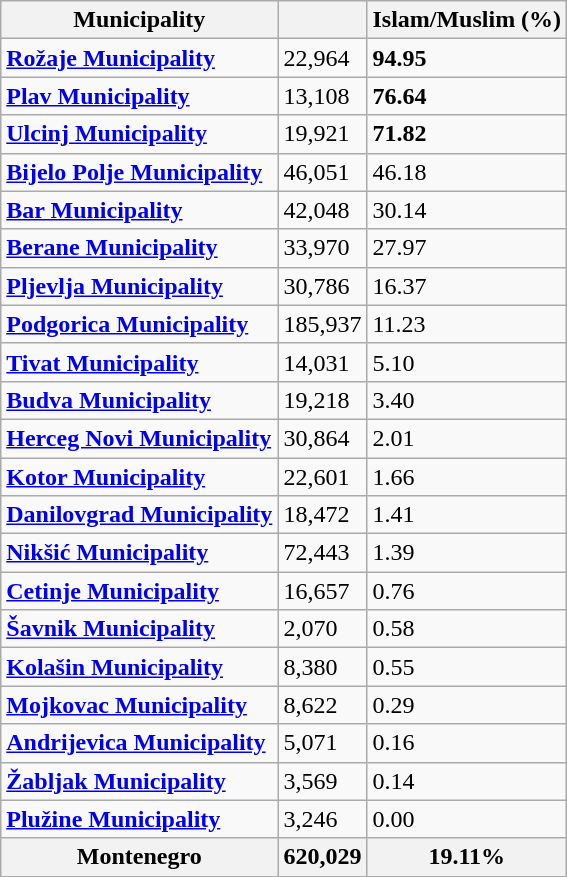<table class="wikitable sortable">
<tr>
<th>Municipality</th>
<th></th>
<th>Islam/Muslim (%)</th>
</tr>
<tr>
<td><strong><a href='#'>Rožaje Municipality </a></strong></td>
<td>22,964</td>
<td><strong>94.95</strong></td>
</tr>
<tr>
<td><strong><a href='#'>Plav Municipality </a></strong></td>
<td>13,108</td>
<td><strong>76.64</strong></td>
</tr>
<tr>
<td><strong><a href='#'>Ulcinj Municipality </a></strong></td>
<td>19,921</td>
<td><strong>71.82</strong></td>
</tr>
<tr>
<td><strong><a href='#'>Bijelo Polje Municipality </a></strong></td>
<td>46,051</td>
<td>46.18</td>
</tr>
<tr>
<td><strong><a href='#'>Bar Municipality </a></strong></td>
<td>42,048</td>
<td>30.14</td>
</tr>
<tr>
<td><strong><a href='#'>Berane Municipality </a></strong></td>
<td>33,970</td>
<td>27.97</td>
</tr>
<tr>
<td><strong><a href='#'>Pljevlja Municipality </a></strong></td>
<td>30,786</td>
<td>16.37</td>
</tr>
<tr>
<td><strong><a href='#'>Podgorica Municipality </a></strong></td>
<td>185,937</td>
<td>11.23</td>
</tr>
<tr>
<td><strong><a href='#'>Tivat Municipality </a></strong></td>
<td>14,031</td>
<td>5.10</td>
</tr>
<tr>
<td><strong><a href='#'>Budva Municipality </a></strong></td>
<td>19,218</td>
<td>3.40</td>
</tr>
<tr>
<td><strong><a href='#'>Herceg Novi Municipality </a></strong></td>
<td>30,864</td>
<td>2.01</td>
</tr>
<tr>
<td><strong><a href='#'>Kotor Municipality </a></strong></td>
<td>22,601</td>
<td>1.66</td>
</tr>
<tr>
<td><strong><a href='#'>Danilovgrad Municipality </a></strong></td>
<td>18,472</td>
<td>1.41</td>
</tr>
<tr>
<td><strong><a href='#'>Nikšić Municipality </a></strong></td>
<td>72,443</td>
<td>1.39</td>
</tr>
<tr>
<td><strong><a href='#'>Cetinje Municipality </a></strong></td>
<td>16,657</td>
<td>0.76</td>
</tr>
<tr>
<td><strong><a href='#'>Šavnik Municipality </a></strong></td>
<td>2,070</td>
<td>0.58</td>
</tr>
<tr>
<td><strong><a href='#'>Kolašin Municipality </a></strong></td>
<td>8,380</td>
<td>0.55</td>
</tr>
<tr>
<td><strong><a href='#'>Mojkovac Municipality </a></strong></td>
<td>8,622</td>
<td>0.29</td>
</tr>
<tr>
<td><strong><a href='#'>Andrijevica Municipality </a></strong></td>
<td>5,071</td>
<td>0.16</td>
</tr>
<tr>
<td><strong><a href='#'>Žabljak Municipality </a></strong></td>
<td>3,569</td>
<td>0.14</td>
</tr>
<tr>
<td><strong><a href='#'>Plužine Municipality </a></strong></td>
<td>3,246</td>
<td>0.00</td>
</tr>
<tr>
<th>Montenegro</th>
<th>620,029</th>
<th>19.11%</th>
</tr>
</table>
